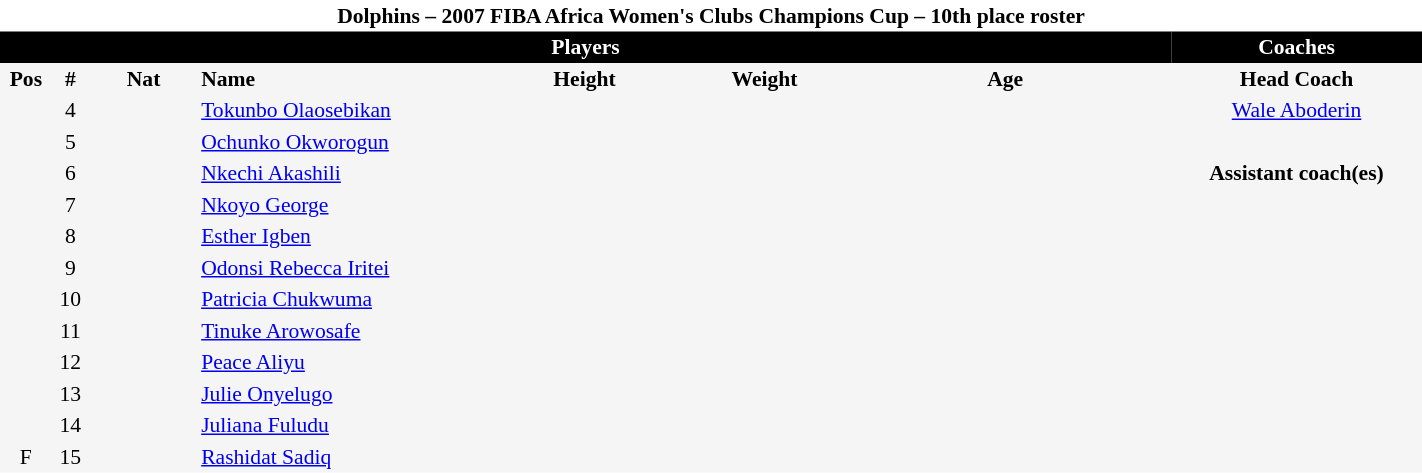<table border=0 cellpadding=2 cellspacing=0  |- bgcolor=#f5f5f5 style="text-align:center; font-size:90%;" width=75%>
<tr>
<td colspan="8" style="background: white; color: black"><strong>Dolphins – 2007 FIBA Africa Women's Clubs Champions Cup – 10th place roster</strong></td>
</tr>
<tr>
<td colspan="7" style="background: black; color: white"><strong>Players</strong></td>
<td style="background: black; color: white"><strong>Coaches</strong></td>
</tr>
<tr style="background=#f5f5f5; color: black">
<th width=5px>Pos</th>
<th width=5px>#</th>
<th width=50px>Nat</th>
<th width=135px align=left>Name</th>
<th width=100px>Height</th>
<th width=70px>Weight</th>
<th width=160px>Age</th>
<th width=120px>Head Coach</th>
</tr>
<tr>
<td></td>
<td>4</td>
<td></td>
<td align=left><a href='#'>Tokunbo Olaosebikan</a></td>
<td></td>
<td></td>
<td><span></span></td>
<td> <a href='#'>Wale Aboderin</a></td>
</tr>
<tr>
<td></td>
<td>5</td>
<td></td>
<td align=left><a href='#'>Ochunko Okworogun</a></td>
<td></td>
<td></td>
<td><span></span></td>
</tr>
<tr>
<td></td>
<td>6</td>
<td></td>
<td align=left><a href='#'>Nkechi Akashili</a></td>
<td></td>
<td></td>
<td><span></span></td>
<td><strong>Assistant coach(es)</strong></td>
</tr>
<tr>
<td></td>
<td>7</td>
<td></td>
<td align=left><a href='#'>Nkoyo George</a></td>
<td></td>
<td></td>
<td><span></span></td>
<td></td>
</tr>
<tr>
<td></td>
<td>8</td>
<td></td>
<td align=left><a href='#'>Esther Igben</a></td>
<td></td>
<td></td>
<td><span></span></td>
<td></td>
</tr>
<tr>
<td></td>
<td>9</td>
<td></td>
<td align=left><a href='#'>Odonsi Rebecca Iritei</a></td>
<td></td>
<td></td>
<td><span></span></td>
</tr>
<tr>
<td></td>
<td>10</td>
<td></td>
<td align=left><a href='#'>Patricia Chukwuma</a></td>
<td></td>
<td></td>
<td><span></span></td>
</tr>
<tr>
<td></td>
<td>11</td>
<td></td>
<td align=left><a href='#'>Tinuke Arowosafe</a></td>
<td></td>
<td></td>
<td><span></span></td>
</tr>
<tr>
<td></td>
<td>12</td>
<td></td>
<td align=left><a href='#'>Peace Aliyu</a></td>
<td></td>
<td></td>
<td><span></span></td>
</tr>
<tr>
<td></td>
<td>13</td>
<td></td>
<td align=left><a href='#'>Julie Onyelugo</a></td>
<td></td>
<td></td>
<td><span></span></td>
</tr>
<tr>
<td></td>
<td>14</td>
<td></td>
<td align=left><a href='#'>Juliana Fuludu</a></td>
<td></td>
<td></td>
<td><span></span></td>
</tr>
<tr>
<td>F</td>
<td>15</td>
<td></td>
<td align=left><a href='#'>Rashidat Sadiq</a></td>
<td><span></span></td>
<td></td>
<td><span></span></td>
</tr>
</table>
